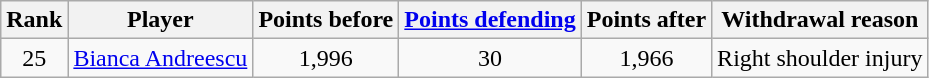<table class="wikitable">
<tr>
<th>Rank</th>
<th>Player</th>
<th>Points before</th>
<th><a href='#'>Points defending</a></th>
<th>Points after</th>
<th>Withdrawal reason</th>
</tr>
<tr>
<td style="text-align:center;">25</td>
<td style="text-align:left;" data-sort-value=> <a href='#'>Bianca Andreescu</a></td>
<td style="text-align:center;">1,996</td>
<td style="text-align:center;">30</td>
<td style="text-align:center;">1,966</td>
<td>Right shoulder injury</td>
</tr>
</table>
